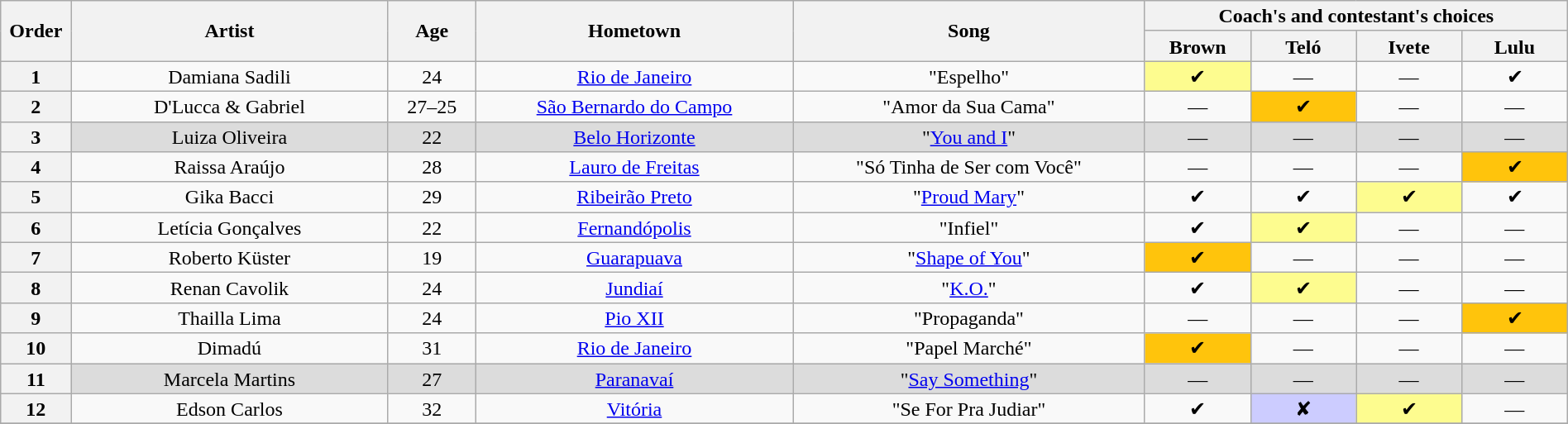<table class="wikitable" style="text-align:center; line-height:17px; width:100%;">
<tr>
<th scope="col" rowspan=2 width="04%">Order</th>
<th scope="col" rowspan=2 width="18%">Artist</th>
<th scope="col" rowspan=2 width="05%">Age</th>
<th scope="col" rowspan=2 width="18%">Hometown</th>
<th scope="col" rowspan=2 width="20%">Song</th>
<th scope="col" colspan=4 width="24%">Coach's and contestant's choices</th>
</tr>
<tr>
<th width="06%">Brown</th>
<th width="06%">Teló</th>
<th width="06%">Ivete</th>
<th width="06%">Lulu</th>
</tr>
<tr>
<th>1</th>
<td>Damiana Sadili</td>
<td>24</td>
<td><a href='#'>Rio de Janeiro</a></td>
<td>"Espelho"</td>
<td bgcolor=FDFC8F>✔</td>
<td>—</td>
<td>—</td>
<td>✔</td>
</tr>
<tr>
<th>2</th>
<td>D'Lucca & Gabriel</td>
<td>27–25</td>
<td><a href='#'>São Bernardo do Campo</a></td>
<td>"Amor da Sua Cama"</td>
<td>—</td>
<td bgcolor=FFC40C>✔</td>
<td>—</td>
<td>—</td>
</tr>
<tr bgcolor=DCDCDC>
<th>3</th>
<td>Luiza Oliveira</td>
<td>22</td>
<td><a href='#'>Belo Horizonte</a></td>
<td>"<a href='#'>You and I</a>"</td>
<td>—</td>
<td>—</td>
<td>—</td>
<td>—</td>
</tr>
<tr>
<th>4</th>
<td>Raissa Araújo</td>
<td>28</td>
<td><a href='#'>Lauro de Freitas</a></td>
<td>"Só Tinha de Ser com Você"</td>
<td>—</td>
<td>—</td>
<td>—</td>
<td bgcolor=FFC40C>✔</td>
</tr>
<tr>
<th>5</th>
<td>Gika Bacci</td>
<td>29</td>
<td><a href='#'>Ribeirão Preto</a></td>
<td>"<a href='#'>Proud Mary</a>"</td>
<td>✔</td>
<td>✔</td>
<td bgcolor=FDFC8F>✔</td>
<td>✔</td>
</tr>
<tr>
<th>6</th>
<td>Letícia Gonçalves</td>
<td>22</td>
<td><a href='#'>Fernandópolis</a></td>
<td>"Infiel"</td>
<td>✔</td>
<td bgcolor=FDFC8F>✔</td>
<td>—</td>
<td>—</td>
</tr>
<tr>
<th>7</th>
<td>Roberto Küster</td>
<td>19</td>
<td><a href='#'>Guarapuava</a></td>
<td>"<a href='#'>Shape of You</a>"</td>
<td bgcolor=FFC40C>✔</td>
<td>—</td>
<td>—</td>
<td>—</td>
</tr>
<tr>
<th>8</th>
<td>Renan Cavolik</td>
<td>24</td>
<td><a href='#'>Jundiaí</a></td>
<td>"<a href='#'>K.O.</a>"</td>
<td>✔</td>
<td bgcolor=FDFC8F>✔</td>
<td>—</td>
<td>—</td>
</tr>
<tr>
<th>9</th>
<td>Thailla Lima</td>
<td>24</td>
<td><a href='#'>Pio XII</a></td>
<td>"Propaganda"</td>
<td>—</td>
<td>—</td>
<td>—</td>
<td bgcolor=FFC40C>✔</td>
</tr>
<tr>
<th>10</th>
<td>Dimadú</td>
<td>31</td>
<td><a href='#'>Rio de Janeiro</a></td>
<td>"Papel Marché"</td>
<td bgcolor=FFC40C>✔</td>
<td>—</td>
<td>—</td>
<td>—</td>
</tr>
<tr bgcolor=DCDCDC>
<th>11</th>
<td>Marcela Martins</td>
<td>27</td>
<td><a href='#'>Paranavaí</a></td>
<td>"<a href='#'>Say Something</a>"</td>
<td>—</td>
<td>—</td>
<td>—</td>
<td>—</td>
</tr>
<tr>
<th>12</th>
<td>Edson Carlos</td>
<td>32</td>
<td><a href='#'>Vitória</a></td>
<td>"Se For Pra Judiar"</td>
<td>✔</td>
<td bgcolor="#ccccff">✘</td>
<td bgcolor=FDFC8F>✔</td>
<td>—</td>
</tr>
<tr>
</tr>
</table>
